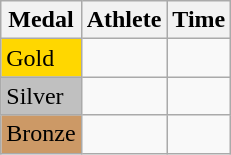<table class="wikitable">
<tr>
<th>Medal</th>
<th>Athlete</th>
<th>Time</th>
</tr>
<tr>
<td bgcolor="gold">Gold</td>
<td></td>
<td></td>
</tr>
<tr>
<td bgcolor="silver">Silver</td>
<td></td>
<td></td>
</tr>
<tr>
<td bgcolor="CC9966">Bronze</td>
<td></td>
<td></td>
</tr>
</table>
